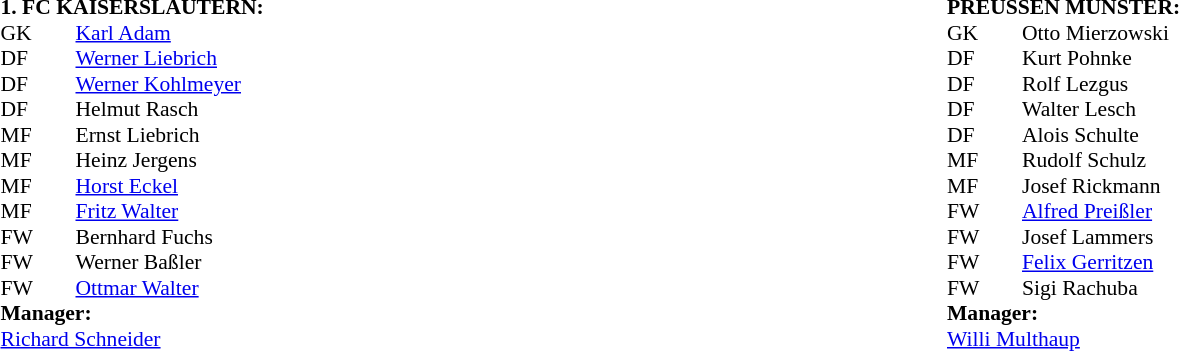<table width="100%">
<tr>
<td valign="top" width="50%"><br><table style="font-size: 90%" cellspacing="0" cellpadding="0">
<tr>
<td colspan="4"><strong>1. FC KAISERSLAUTERN:</strong></td>
</tr>
<tr>
<th width="25"></th>
<th width="25"></th>
<th width="200"></th>
<th></th>
</tr>
<tr>
<td>GK</td>
<td></td>
<td> <a href='#'>Karl Adam</a></td>
</tr>
<tr>
<td>DF</td>
<td></td>
<td> <a href='#'>Werner Liebrich</a></td>
</tr>
<tr>
<td>DF</td>
<td></td>
<td> <a href='#'>Werner Kohlmeyer</a></td>
</tr>
<tr>
<td>DF</td>
<td></td>
<td> Helmut Rasch</td>
</tr>
<tr>
<td>MF</td>
<td></td>
<td> Ernst Liebrich</td>
</tr>
<tr>
<td>MF</td>
<td></td>
<td> Heinz Jergens</td>
</tr>
<tr>
<td>MF</td>
<td></td>
<td> <a href='#'>Horst Eckel</a></td>
</tr>
<tr>
<td>MF</td>
<td></td>
<td> <a href='#'>Fritz Walter</a></td>
</tr>
<tr>
<td>FW</td>
<td></td>
<td> Bernhard Fuchs</td>
</tr>
<tr>
<td>FW</td>
<td></td>
<td> Werner Baßler</td>
</tr>
<tr>
<td>FW</td>
<td></td>
<td> <a href='#'>Ottmar Walter</a></td>
</tr>
<tr>
<td colspan=4><strong>Manager:</strong></td>
</tr>
<tr>
<td colspan="4"> <a href='#'>Richard Schneider</a></td>
</tr>
</table>
</td>
<td valign="top" width="50%"><br><table style="font-size: 90%" cellspacing="0" cellpadding="0">
<tr>
<td colspan="4"><strong>PREUSSEN MUNSTER:</strong></td>
</tr>
<tr>
<th width="25"></th>
<th width="25"></th>
<th width="200"></th>
<th></th>
</tr>
<tr>
</tr>
<tr>
<td>GK</td>
<td></td>
<td> Otto Mierzowski</td>
</tr>
<tr>
<td>DF</td>
<td></td>
<td> Kurt Pohnke</td>
</tr>
<tr>
<td>DF</td>
<td></td>
<td> Rolf Lezgus</td>
</tr>
<tr>
<td>DF</td>
<td></td>
<td> Walter Lesch</td>
</tr>
<tr>
<td>DF</td>
<td></td>
<td> Alois Schulte</td>
</tr>
<tr>
<td>MF</td>
<td></td>
<td> Rudolf Schulz</td>
</tr>
<tr>
<td>MF</td>
<td></td>
<td> Josef Rickmann</td>
</tr>
<tr>
<td>FW</td>
<td></td>
<td> <a href='#'>Alfred Preißler</a></td>
</tr>
<tr>
<td>FW</td>
<td></td>
<td> Josef Lammers</td>
</tr>
<tr>
<td>FW</td>
<td></td>
<td> <a href='#'>Felix Gerritzen</a></td>
</tr>
<tr>
<td>FW</td>
<td></td>
<td> Sigi Rachuba</td>
</tr>
<tr>
<td colspan=4><strong>Manager:</strong></td>
</tr>
<tr>
<td colspan="4"> <a href='#'>Willi Multhaup</a></td>
</tr>
</table>
</td>
</tr>
</table>
